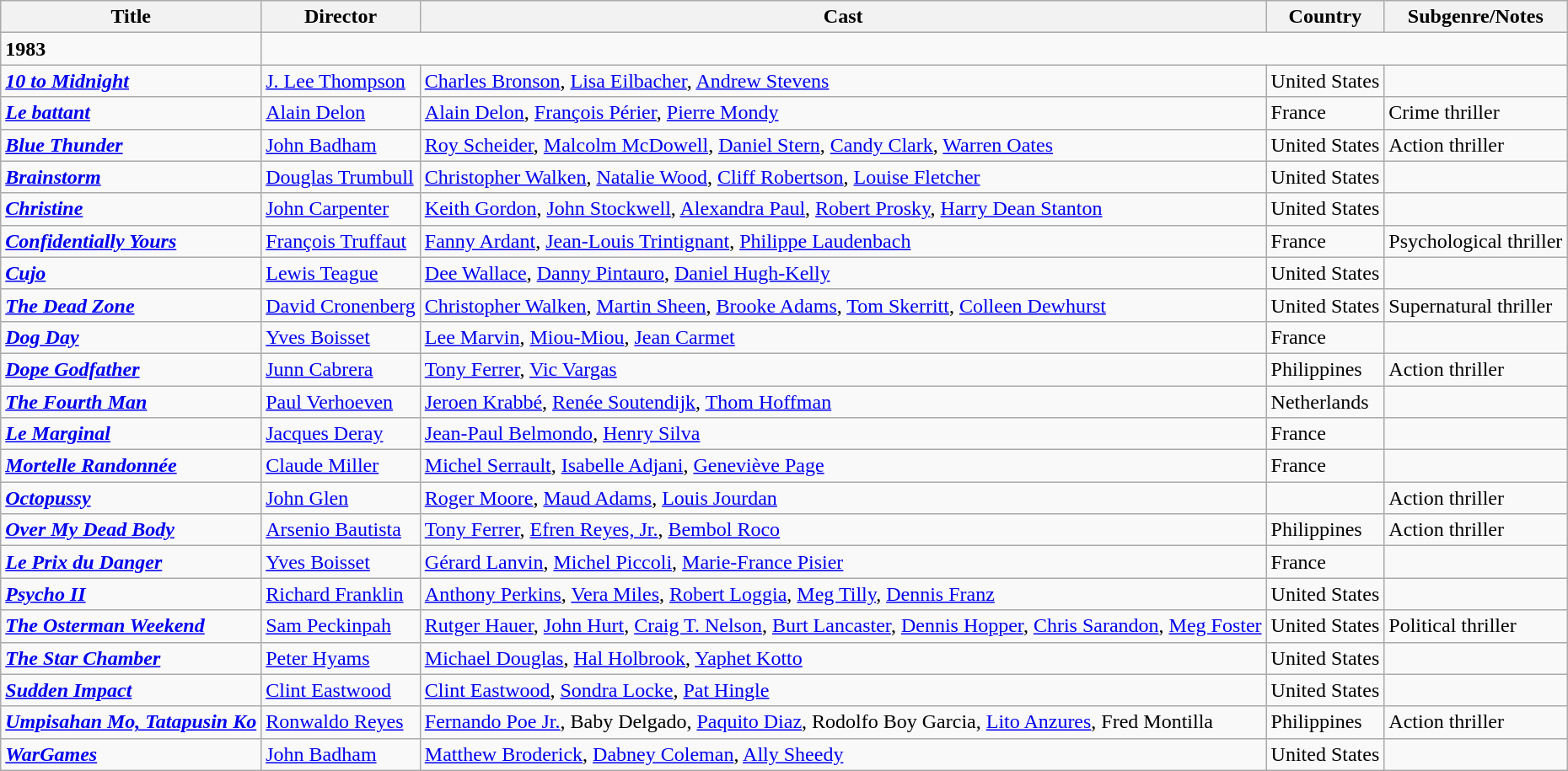<table class="wikitable sortable">
<tr>
<th>Title</th>
<th>Director</th>
<th>Cast</th>
<th>Country</th>
<th>Subgenre/Notes</th>
</tr>
<tr>
<td><strong>1983</strong></td>
</tr>
<tr>
<td><strong><em><a href='#'>10 to Midnight</a></em></strong></td>
<td><a href='#'>J. Lee Thompson</a></td>
<td><a href='#'>Charles Bronson</a>, <a href='#'>Lisa Eilbacher</a>, <a href='#'>Andrew Stevens</a></td>
<td>United States</td>
<td></td>
</tr>
<tr>
<td><strong><em><a href='#'>Le battant</a></em></strong></td>
<td><a href='#'>Alain Delon</a></td>
<td><a href='#'>Alain Delon</a>, <a href='#'>François Périer</a>, <a href='#'>Pierre Mondy</a></td>
<td>France</td>
<td>Crime thriller</td>
</tr>
<tr>
<td><strong><em><a href='#'>Blue Thunder</a></em></strong></td>
<td><a href='#'>John Badham</a></td>
<td><a href='#'>Roy Scheider</a>, <a href='#'>Malcolm McDowell</a>, <a href='#'>Daniel Stern</a>, <a href='#'>Candy Clark</a>, <a href='#'>Warren Oates</a></td>
<td>United States</td>
<td>Action thriller</td>
</tr>
<tr>
<td><strong><em><a href='#'>Brainstorm</a></em></strong></td>
<td><a href='#'>Douglas Trumbull</a></td>
<td><a href='#'>Christopher Walken</a>, <a href='#'>Natalie Wood</a>, <a href='#'>Cliff Robertson</a>, <a href='#'>Louise Fletcher</a></td>
<td>United States</td>
<td></td>
</tr>
<tr>
<td><strong><em><a href='#'>Christine</a></em></strong></td>
<td><a href='#'>John Carpenter</a></td>
<td><a href='#'>Keith Gordon</a>, <a href='#'>John Stockwell</a>, <a href='#'>Alexandra Paul</a>, <a href='#'>Robert Prosky</a>, <a href='#'>Harry Dean Stanton</a></td>
<td>United States</td>
<td></td>
</tr>
<tr>
<td><strong><em><a href='#'>Confidentially Yours</a></em></strong></td>
<td><a href='#'>François Truffaut</a></td>
<td><a href='#'>Fanny Ardant</a>, <a href='#'>Jean-Louis Trintignant</a>, <a href='#'>Philippe Laudenbach</a></td>
<td>France</td>
<td>Psychological thriller</td>
</tr>
<tr>
<td><strong><em><a href='#'>Cujo</a></em></strong></td>
<td><a href='#'>Lewis Teague</a></td>
<td><a href='#'>Dee Wallace</a>, <a href='#'>Danny Pintauro</a>, <a href='#'>Daniel Hugh-Kelly</a></td>
<td>United States</td>
<td></td>
</tr>
<tr>
<td><strong><em><a href='#'>The Dead Zone</a></em></strong></td>
<td><a href='#'>David Cronenberg</a></td>
<td><a href='#'>Christopher Walken</a>, <a href='#'>Martin Sheen</a>, <a href='#'>Brooke Adams</a>, <a href='#'>Tom Skerritt</a>, <a href='#'>Colleen Dewhurst</a></td>
<td>United States</td>
<td>Supernatural thriller</td>
</tr>
<tr>
<td><strong><em><a href='#'>Dog Day</a></em></strong></td>
<td><a href='#'>Yves Boisset</a></td>
<td><a href='#'>Lee Marvin</a>, <a href='#'>Miou-Miou</a>, <a href='#'>Jean Carmet</a></td>
<td>France</td>
<td></td>
</tr>
<tr>
<td><strong><em><a href='#'>Dope Godfather</a></em></strong></td>
<td><a href='#'>Junn Cabrera</a></td>
<td><a href='#'>Tony Ferrer</a>, <a href='#'>Vic Vargas</a></td>
<td>Philippines</td>
<td>Action thriller</td>
</tr>
<tr>
<td><strong><em><a href='#'>The Fourth Man</a></em></strong></td>
<td><a href='#'>Paul Verhoeven</a></td>
<td><a href='#'>Jeroen Krabbé</a>, <a href='#'>Renée Soutendijk</a>, <a href='#'>Thom Hoffman</a></td>
<td>Netherlands</td>
<td></td>
</tr>
<tr>
<td><strong><em><a href='#'>Le Marginal</a></em></strong></td>
<td><a href='#'>Jacques Deray</a></td>
<td><a href='#'>Jean-Paul Belmondo</a>, <a href='#'>Henry Silva</a></td>
<td>France</td>
<td></td>
</tr>
<tr>
<td><strong><em><a href='#'>Mortelle Randonnée</a></em></strong></td>
<td><a href='#'>Claude Miller</a></td>
<td><a href='#'>Michel Serrault</a>, <a href='#'>Isabelle Adjani</a>, <a href='#'>Geneviève Page</a></td>
<td>France</td>
<td></td>
</tr>
<tr>
<td><strong><em><a href='#'>Octopussy</a></em></strong></td>
<td><a href='#'>John Glen</a></td>
<td><a href='#'>Roger Moore</a>, <a href='#'>Maud Adams</a>, <a href='#'>Louis Jourdan</a></td>
<td></td>
<td>Action thriller</td>
</tr>
<tr>
<td><strong><em><a href='#'>Over My Dead Body</a></em></strong></td>
<td><a href='#'>Arsenio Bautista</a></td>
<td><a href='#'>Tony Ferrer</a>, <a href='#'>Efren Reyes, Jr.</a>, <a href='#'>Bembol Roco</a></td>
<td>Philippines</td>
<td>Action thriller</td>
</tr>
<tr>
<td><strong><em><a href='#'>Le Prix du Danger</a></em></strong></td>
<td><a href='#'>Yves Boisset</a></td>
<td><a href='#'>Gérard Lanvin</a>, <a href='#'>Michel Piccoli</a>, <a href='#'>Marie-France Pisier</a></td>
<td>France</td>
<td></td>
</tr>
<tr>
<td><strong><em><a href='#'>Psycho II</a></em></strong></td>
<td><a href='#'>Richard Franklin</a></td>
<td><a href='#'>Anthony Perkins</a>, <a href='#'>Vera Miles</a>, <a href='#'>Robert Loggia</a>, <a href='#'>Meg Tilly</a>, <a href='#'>Dennis Franz</a></td>
<td>United States</td>
<td></td>
</tr>
<tr>
<td><strong><em><a href='#'>The Osterman Weekend</a></em></strong></td>
<td><a href='#'>Sam Peckinpah</a></td>
<td><a href='#'>Rutger Hauer</a>, <a href='#'>John Hurt</a>, <a href='#'>Craig T. Nelson</a>, <a href='#'>Burt Lancaster</a>, <a href='#'>Dennis Hopper</a>, <a href='#'>Chris Sarandon</a>, <a href='#'>Meg Foster</a></td>
<td>United States</td>
<td>Political thriller</td>
</tr>
<tr>
<td><strong><em><a href='#'>The Star Chamber</a></em></strong></td>
<td><a href='#'>Peter Hyams</a></td>
<td><a href='#'>Michael Douglas</a>, <a href='#'>Hal Holbrook</a>, <a href='#'>Yaphet Kotto</a></td>
<td>United States</td>
<td></td>
</tr>
<tr>
<td><strong><em><a href='#'>Sudden Impact</a></em></strong></td>
<td><a href='#'>Clint Eastwood</a></td>
<td><a href='#'>Clint Eastwood</a>, <a href='#'>Sondra Locke</a>, <a href='#'>Pat Hingle</a></td>
<td>United States</td>
<td></td>
</tr>
<tr>
<td><strong><em><a href='#'>Umpisahan Mo, Tatapusin Ko</a></em></strong></td>
<td><a href='#'>Ronwaldo Reyes</a></td>
<td><a href='#'>Fernando Poe Jr.</a>, Baby Delgado, <a href='#'>Paquito Diaz</a>, Rodolfo Boy Garcia, <a href='#'>Lito Anzures</a>, Fred Montilla</td>
<td>Philippines</td>
<td>Action thriller</td>
</tr>
<tr>
<td><strong><em><a href='#'>WarGames</a></em></strong></td>
<td><a href='#'>John Badham</a></td>
<td><a href='#'>Matthew Broderick</a>, <a href='#'>Dabney Coleman</a>, <a href='#'>Ally Sheedy</a></td>
<td>United States</td>
<td></td>
</tr>
</table>
